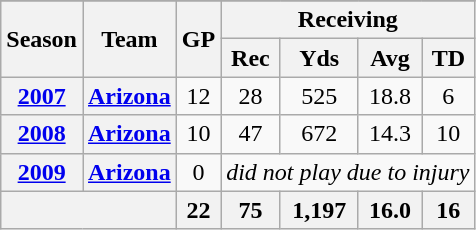<table class="wikitable" style="text-align:center;">
<tr>
</tr>
<tr>
<th rowspan="2">Season</th>
<th rowspan="2">Team</th>
<th rowspan="2">GP</th>
<th colspan="4">Receiving</th>
</tr>
<tr>
<th>Rec</th>
<th>Yds</th>
<th>Avg</th>
<th>TD</th>
</tr>
<tr>
<th><a href='#'>2007</a></th>
<th><a href='#'>Arizona</a></th>
<td>12</td>
<td>28</td>
<td>525</td>
<td>18.8</td>
<td>6</td>
</tr>
<tr>
<th><a href='#'>2008</a></th>
<th><a href='#'>Arizona</a></th>
<td>10</td>
<td>47</td>
<td>672</td>
<td>14.3</td>
<td>10</td>
</tr>
<tr>
<th><a href='#'>2009</a></th>
<th><a href='#'>Arizona</a></th>
<td>0</td>
<td colspan="4"><em>did not play due to injury</em></td>
</tr>
<tr>
<th colspan="2"></th>
<th>22</th>
<th>75</th>
<th>1,197</th>
<th>16.0</th>
<th>16</th>
</tr>
</table>
